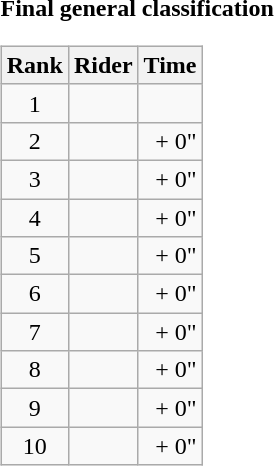<table>
<tr>
<td><strong>Final general classification</strong><br><table class="wikitable">
<tr>
<th scope="col">Rank</th>
<th scope="col">Rider</th>
<th scope="col">Time</th>
</tr>
<tr>
<td style="text-align:center;">1</td>
<td></td>
<td style="text-align:right;"></td>
</tr>
<tr>
<td style="text-align:center;">2</td>
<td></td>
<td style="text-align:right;">+ 0"</td>
</tr>
<tr>
<td style="text-align:center;">3</td>
<td></td>
<td style="text-align:right;">+ 0"</td>
</tr>
<tr>
<td style="text-align:center;">4</td>
<td></td>
<td style="text-align:right;">+ 0"</td>
</tr>
<tr>
<td style="text-align:center;">5</td>
<td></td>
<td style="text-align:right;">+ 0"</td>
</tr>
<tr>
<td style="text-align:center;">6</td>
<td></td>
<td style="text-align:right;">+ 0"</td>
</tr>
<tr>
<td style="text-align:center;">7</td>
<td></td>
<td style="text-align:right;">+ 0"</td>
</tr>
<tr>
<td style="text-align:center;">8</td>
<td></td>
<td style="text-align:right;">+ 0"</td>
</tr>
<tr>
<td style="text-align:center;">9</td>
<td></td>
<td style="text-align:right;">+ 0"</td>
</tr>
<tr>
<td style="text-align:center;">10</td>
<td></td>
<td style="text-align:right;">+ 0"</td>
</tr>
</table>
</td>
</tr>
</table>
